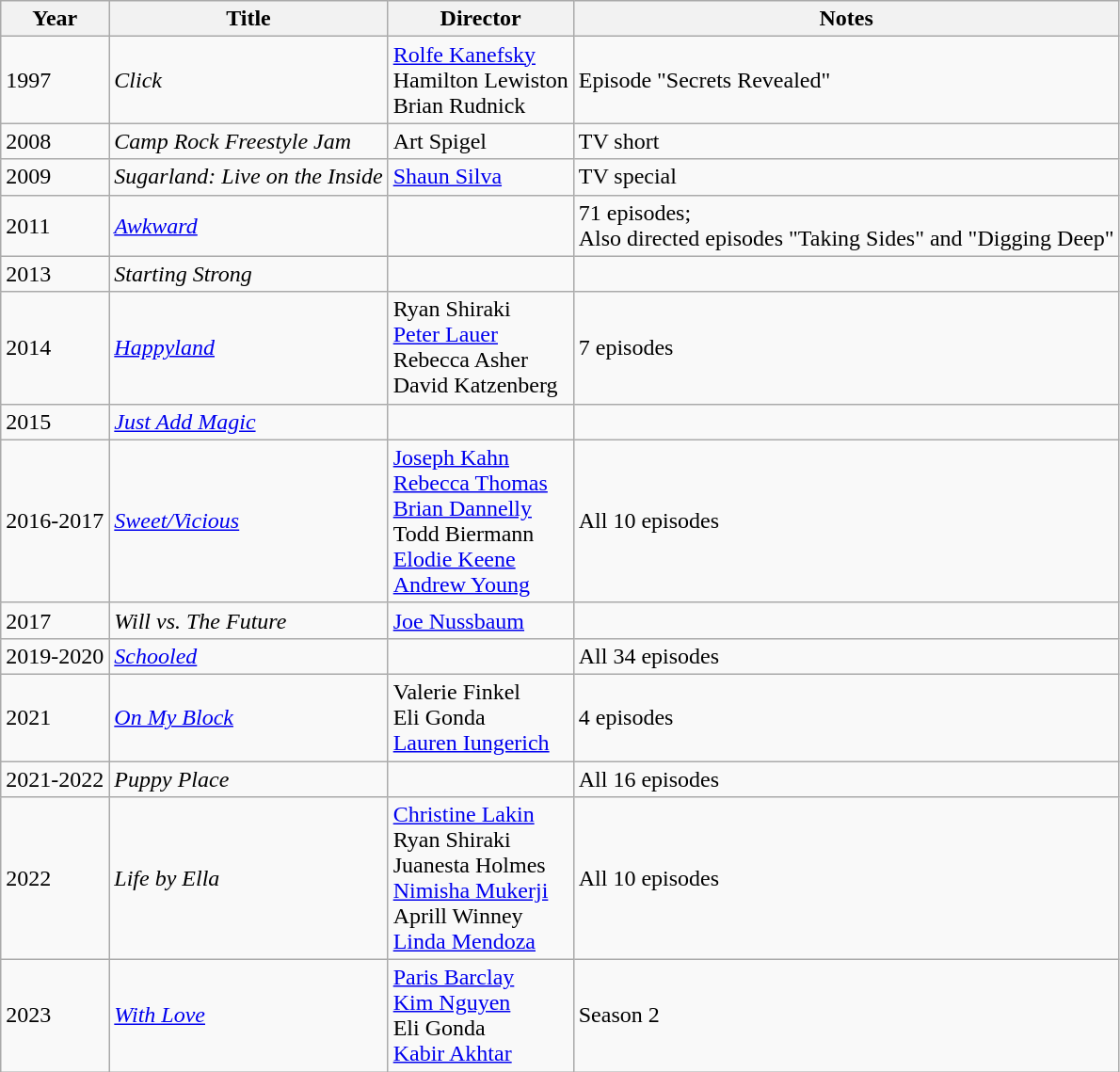<table class="wikitable">
<tr>
<th>Year</th>
<th>Title</th>
<th>Director</th>
<th>Notes</th>
</tr>
<tr>
<td>1997</td>
<td><em>Click</em></td>
<td><a href='#'>Rolfe Kanefsky</a><br>Hamilton Lewiston<br>Brian Rudnick</td>
<td>Episode "Secrets Revealed"</td>
</tr>
<tr>
<td>2008</td>
<td><em>Camp Rock Freestyle Jam</em></td>
<td>Art Spigel</td>
<td>TV short</td>
</tr>
<tr>
<td>2009</td>
<td><em>Sugarland: Live on the Inside</em></td>
<td><a href='#'>Shaun Silva</a></td>
<td>TV special</td>
</tr>
<tr>
<td>2011</td>
<td><em><a href='#'>Awkward</a></em></td>
<td></td>
<td>71 episodes;<br>Also directed episodes "Taking Sides" and "Digging Deep"</td>
</tr>
<tr>
<td>2013</td>
<td><em>Starting Strong</em></td>
<td></td>
<td></td>
</tr>
<tr>
<td>2014</td>
<td><em><a href='#'>Happyland</a></em></td>
<td>Ryan Shiraki<br><a href='#'>Peter Lauer</a><br>Rebecca Asher<br>David Katzenberg</td>
<td>7 episodes</td>
</tr>
<tr>
<td>2015</td>
<td><em><a href='#'>Just Add Magic</a></em></td>
<td></td>
<td></td>
</tr>
<tr>
<td>2016-2017</td>
<td><em><a href='#'>Sweet/Vicious</a></em></td>
<td><a href='#'>Joseph Kahn</a><br><a href='#'>Rebecca Thomas</a><br><a href='#'>Brian Dannelly</a><br>Todd Biermann<br><a href='#'>Elodie Keene</a><br><a href='#'>Andrew Young</a></td>
<td>All 10 episodes</td>
</tr>
<tr>
<td>2017</td>
<td><em>Will vs. The Future</em></td>
<td><a href='#'>Joe Nussbaum</a></td>
<td></td>
</tr>
<tr>
<td>2019-2020</td>
<td><em><a href='#'>Schooled</a></em></td>
<td></td>
<td>All 34 episodes</td>
</tr>
<tr>
<td>2021</td>
<td><em><a href='#'>On My Block</a></em></td>
<td>Valerie Finkel<br>Eli Gonda<br><a href='#'>Lauren Iungerich</a></td>
<td>4 episodes</td>
</tr>
<tr>
<td>2021-2022</td>
<td><em>Puppy Place</em></td>
<td></td>
<td>All 16 episodes</td>
</tr>
<tr>
<td>2022</td>
<td><em>Life by Ella</em></td>
<td><a href='#'>Christine Lakin</a><br>Ryan Shiraki<br>Juanesta Holmes<br><a href='#'>Nimisha Mukerji</a><br>Aprill Winney<br><a href='#'>Linda Mendoza</a></td>
<td>All 10 episodes</td>
</tr>
<tr>
<td>2023</td>
<td><em><a href='#'>With Love</a></em></td>
<td><a href='#'>Paris Barclay</a><br><a href='#'>Kim Nguyen</a><br>Eli Gonda<br><a href='#'>Kabir Akhtar</a></td>
<td>Season 2</td>
</tr>
</table>
